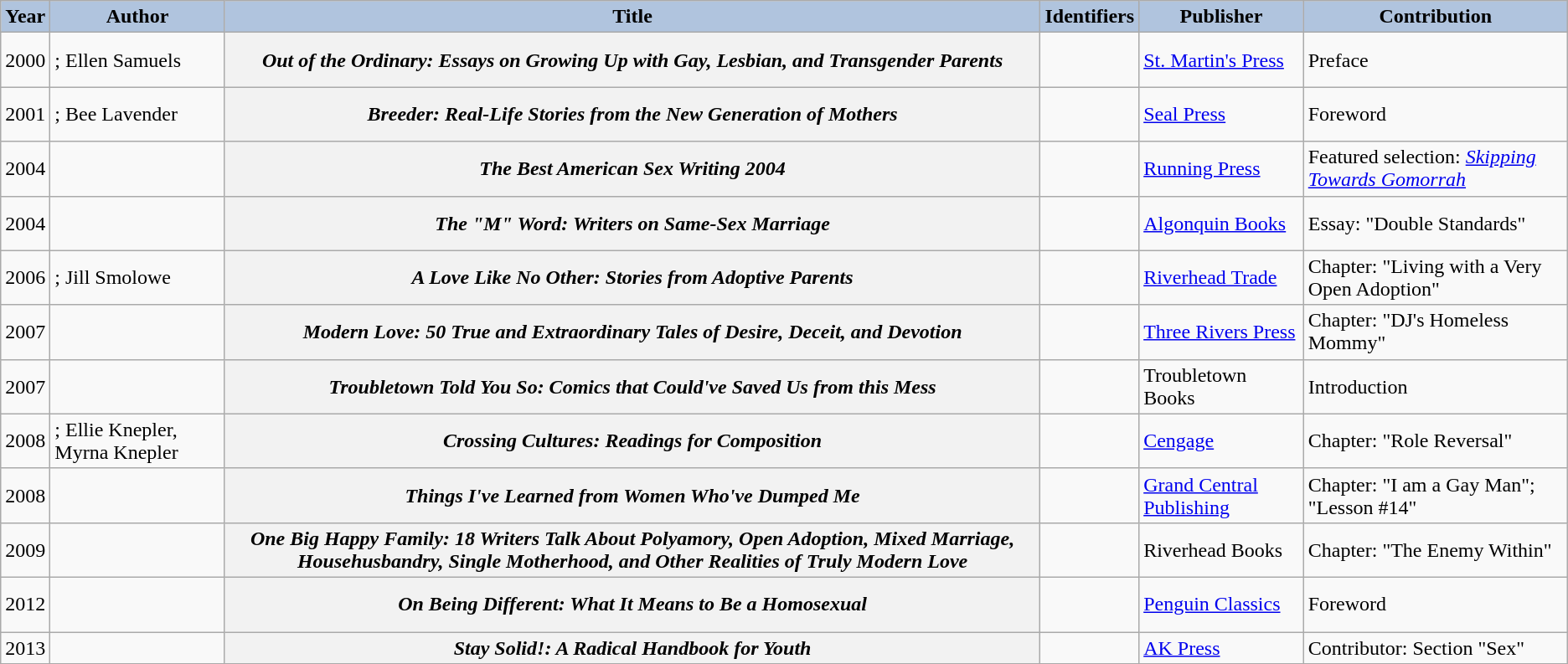<table class="wikitable sortable plainrowheaders">
<tr style="text-align:center;">
<th scope="col" style="background:#B0C4DE;">Year</th>
<th scope="col" style="background:#B0C4DE;">Author</th>
<th scope="col" style="background:#B0C4DE;">Title</th>
<th scope="col" style="background:#B0C4DE;">Identifiers</th>
<th scope="col" style="background:#B0C4DE;">Publisher</th>
<th scope="col" style="background:#B0C4DE;" class="unsortable">Contribution</th>
</tr>
<tr>
<td>2000</td>
<td>; Ellen Samuels</td>
<th scope="row"><em>Out of the Ordinary: Essays on Growing Up with Gay, Lesbian, and Transgender Parents</em></th>
<td><br><br></td>
<td><a href='#'>St. Martin's Press</a></td>
<td>Preface</td>
</tr>
<tr>
<td>2001</td>
<td>; Bee Lavender</td>
<th scope="row"><em>Breeder: Real-Life Stories from the New Generation of Mothers</em></th>
<td><br><br></td>
<td><a href='#'>Seal Press</a></td>
<td>Foreword</td>
</tr>
<tr>
<td>2004</td>
<td></td>
<th scope="row"><em>The Best American Sex Writing 2004</em></th>
<td><br><br></td>
<td><a href='#'>Running Press</a></td>
<td>Featured selection: <em><a href='#'>Skipping Towards Gomorrah</a></em></td>
</tr>
<tr>
<td>2004</td>
<td></td>
<th scope="row"><em>The "M" Word: Writers on Same-Sex Marriage</em></th>
<td><br><br></td>
<td><a href='#'>Algonquin Books</a></td>
<td>Essay: "Double Standards"</td>
</tr>
<tr>
<td>2006</td>
<td>; Jill Smolowe</td>
<th scope="row"><em>A Love Like No Other: Stories from Adoptive Parents</em></th>
<td><br><br></td>
<td><a href='#'>Riverhead Trade</a></td>
<td>Chapter: "Living with a Very Open Adoption"</td>
</tr>
<tr>
<td>2007</td>
<td></td>
<th scope="row"><em>Modern Love: 50 True and Extraordinary Tales of Desire, Deceit, and Devotion</em></th>
<td><br><br></td>
<td><a href='#'>Three Rivers Press</a></td>
<td>Chapter: "DJ's Homeless Mommy"</td>
</tr>
<tr>
<td>2007</td>
<td></td>
<th scope="row"><em>Troubletown Told You So: Comics that Could've Saved Us from this Mess</em></th>
<td><br></td>
<td>Troubletown Books</td>
<td>Introduction</td>
</tr>
<tr>
<td>2008</td>
<td>; Ellie Knepler, Myrna Knepler</td>
<th scope="row"><em>Crossing Cultures: Readings for Composition</em></th>
<td><br><br></td>
<td><a href='#'>Cengage</a></td>
<td>Chapter: "Role Reversal"</td>
</tr>
<tr>
<td>2008</td>
<td></td>
<th scope="row"><em>Things I've Learned from Women Who've Dumped Me</em></th>
<td><br><br></td>
<td><a href='#'>Grand Central Publishing</a></td>
<td>Chapter: "I am a Gay Man"; "Lesson #14"</td>
</tr>
<tr>
<td>2009</td>
<td></td>
<th scope="row"><em>One Big Happy Family: 18 Writers Talk About Polyamory, Open Adoption, Mixed Marriage, Househusbandry, Single Motherhood, and Other Realities of Truly Modern Love</em></th>
<td><br><br></td>
<td>Riverhead Books</td>
<td>Chapter: "The Enemy Within"</td>
</tr>
<tr>
<td>2012</td>
<td></td>
<th scope="row"><em>On Being Different: What It Means to Be a Homosexual</em></th>
<td><br><br></td>
<td><a href='#'>Penguin Classics</a></td>
<td>Foreword</td>
</tr>
<tr>
<td>2013</td>
<td></td>
<th scope="row"><em>Stay Solid!: A Radical Handbook for Youth</em></th>
<td><br></td>
<td><a href='#'>AK Press</a></td>
<td>Contributor: Section "Sex"</td>
</tr>
<tr>
</tr>
</table>
